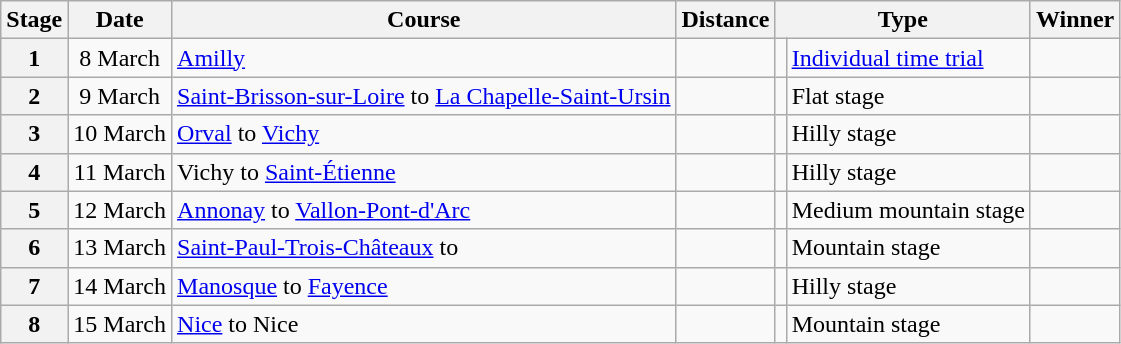<table class="wikitable">
<tr>
<th scope="col">Stage</th>
<th scope="col">Date</th>
<th scope="col">Course</th>
<th scope="col">Distance</th>
<th scope="col" colspan="2">Type</th>
<th scope=col>Winner</th>
</tr>
<tr>
<th scope="row" style="text-align:center;">1</th>
<td style="text-align:center;">8 March</td>
<td><a href='#'>Amilly</a></td>
<td style="text-align:center;"></td>
<td></td>
<td><a href='#'>Individual time trial</a></td>
<td></td>
</tr>
<tr>
<th scope="row" style="text-align:center;">2</th>
<td style="text-align:center;">9 March</td>
<td><a href='#'>Saint-Brisson-sur-Loire</a> to <a href='#'>La Chapelle-Saint-Ursin</a></td>
<td style="text-align:center;"></td>
<td></td>
<td>Flat stage</td>
<td></td>
</tr>
<tr>
<th scope="row" style="text-align:center;">3</th>
<td style="text-align:center;">10 March</td>
<td><a href='#'>Orval</a> to <a href='#'>Vichy</a></td>
<td style="text-align:center;"></td>
<td></td>
<td>Hilly stage</td>
<td></td>
</tr>
<tr>
<th scope="row" style="text-align:center;">4</th>
<td style="text-align:center;">11 March</td>
<td>Vichy to <a href='#'>Saint-Étienne</a></td>
<td style="text-align:center;"></td>
<td></td>
<td>Hilly stage</td>
<td></td>
</tr>
<tr>
<th scope="row" style="text-align:center;">5</th>
<td style="text-align:center;">12 March</td>
<td><a href='#'>Annonay</a> to <a href='#'>Vallon-Pont-d'Arc</a></td>
<td style="text-align:center;"></td>
<td></td>
<td>Medium mountain stage</td>
<td></td>
</tr>
<tr>
<th scope="row" style="text-align:center;">6</th>
<td style="text-align:center;">13 March</td>
<td><a href='#'>Saint-Paul-Trois-Châteaux</a> to </td>
<td style="text-align:center;"></td>
<td></td>
<td>Mountain stage</td>
<td></td>
</tr>
<tr>
<th scope="row" style="text-align:center;">7</th>
<td style="text-align:center;">14 March</td>
<td><a href='#'>Manosque</a> to <a href='#'>Fayence</a></td>
<td style="text-align:center;"></td>
<td></td>
<td>Hilly stage</td>
<td></td>
</tr>
<tr>
<th scope="row" style="text-align:center;">8</th>
<td style="text-align:center;">15 March</td>
<td><a href='#'>Nice</a> to Nice</td>
<td style="text-align:center;"></td>
<td></td>
<td>Mountain stage</td>
<td></td>
</tr>
</table>
